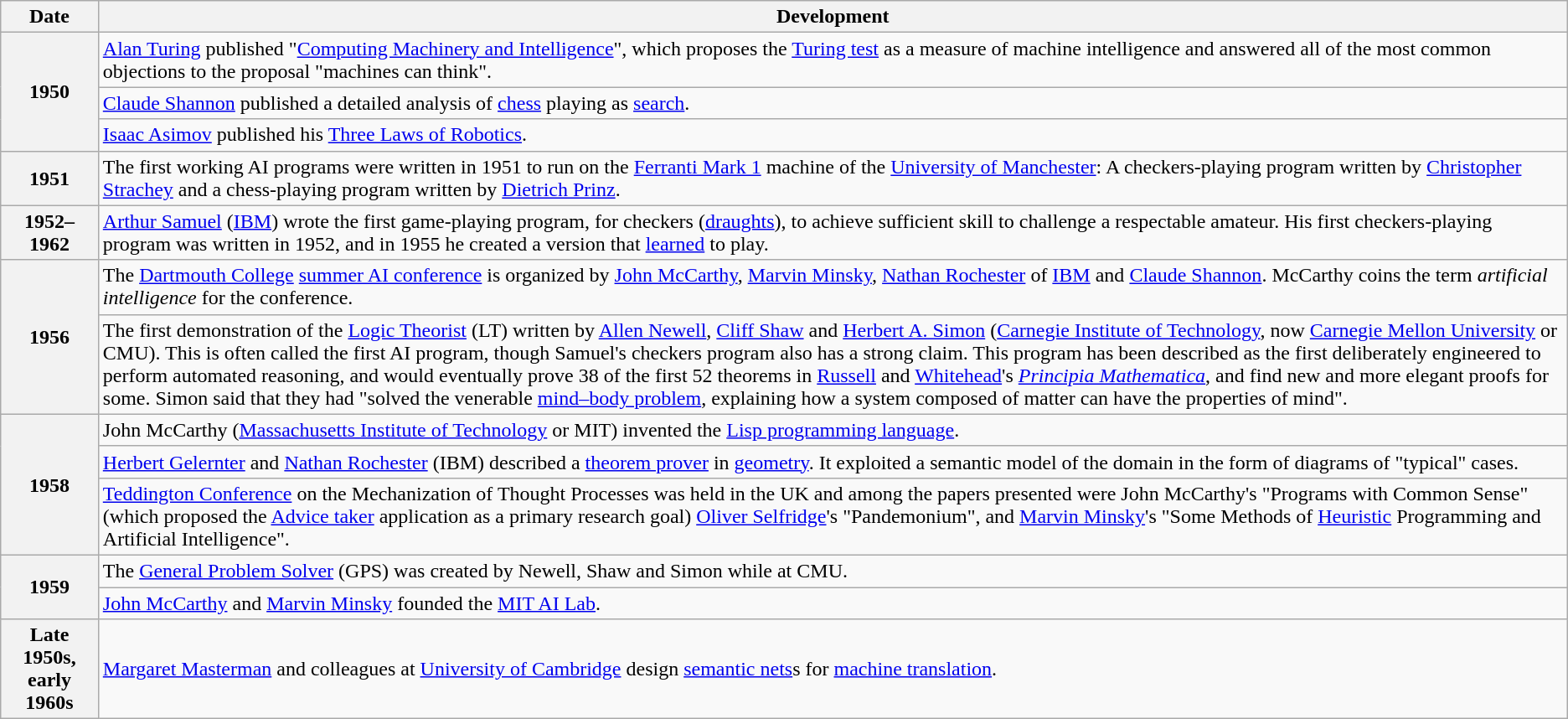<table class="wikitable">
<tr>
<th>Date</th>
<th>Development</th>
</tr>
<tr>
<th rowspan=3>1950</th>
<td><a href='#'>Alan Turing</a> published "<a href='#'>Computing Machinery and Intelligence</a>", which proposes the <a href='#'>Turing test</a> as a measure of machine intelligence and answered all of the most common objections to the proposal "machines can think".</td>
</tr>
<tr>
<td><a href='#'>Claude Shannon</a> published a detailed analysis of <a href='#'>chess</a> playing as <a href='#'>search</a>.</td>
</tr>
<tr>
<td><a href='#'>Isaac Asimov</a> published his <a href='#'>Three Laws of Robotics</a>.</td>
</tr>
<tr>
<th>1951</th>
<td>The first working AI programs were written in 1951 to run on the <a href='#'>Ferranti Mark 1</a> machine of the <a href='#'>University of Manchester</a>: A checkers-playing program written by <a href='#'>Christopher Strachey</a> and a chess-playing program written by <a href='#'>Dietrich Prinz</a>.</td>
</tr>
<tr>
<th>1952–1962</th>
<td><a href='#'>Arthur Samuel</a> (<a href='#'>IBM</a>) wrote the first game-playing program, for checkers (<a href='#'>draughts</a>), to achieve sufficient skill to challenge a respectable amateur. His first checkers-playing program was written in 1952, and in 1955 he created a version that <a href='#'>learned</a> to play.</td>
</tr>
<tr>
<th rowspan=2>1956</th>
<td>The <a href='#'>Dartmouth College</a> <a href='#'>summer AI conference</a> is organized by <a href='#'>John McCarthy</a>, <a href='#'>Marvin Minsky</a>, <a href='#'>Nathan Rochester</a> of <a href='#'>IBM</a> and <a href='#'>Claude Shannon</a>. McCarthy coins the term <em>artificial intelligence</em> for the conference.</td>
</tr>
<tr>
<td>The first demonstration of the <a href='#'>Logic Theorist</a> (LT) written by <a href='#'>Allen Newell</a>, <a href='#'>Cliff Shaw</a> and <a href='#'>Herbert A. Simon</a> (<a href='#'>Carnegie Institute of Technology</a>, now <a href='#'>Carnegie Mellon University</a> or CMU). This is often called the first AI program, though Samuel's checkers program also has a strong claim. This program has been described as the first deliberately engineered to perform automated reasoning, and would eventually prove 38 of the first 52 theorems in <a href='#'>Russell</a> and <a href='#'>Whitehead</a>'s <em><a href='#'>Principia Mathematica</a></em>, and find new and more elegant proofs for some. Simon said that they had "solved the venerable <a href='#'>mind–body problem</a>, explaining how a system composed of matter can have the properties of mind".</td>
</tr>
<tr>
<th rowspan=3>1958</th>
<td>John McCarthy (<a href='#'>Massachusetts Institute of Technology</a> or MIT) invented the <a href='#'>Lisp programming language</a>.</td>
</tr>
<tr>
<td><a href='#'>Herbert Gelernter</a> and <a href='#'>Nathan Rochester</a> (IBM) described a <a href='#'>theorem prover</a> in <a href='#'>geometry</a>. It exploited a semantic model of the domain in the form of diagrams of "typical" cases.</td>
</tr>
<tr>
<td><a href='#'>Teddington Conference</a> on the Mechanization of Thought Processes was held in the UK and among the papers presented were John McCarthy's "Programs with Common Sense" (which proposed the <a href='#'>Advice taker</a> application as a primary research goal) <a href='#'>Oliver Selfridge</a>'s "Pandemonium", and <a href='#'>Marvin Minsky</a>'s "Some Methods of <a href='#'>Heuristic</a> Programming and Artificial Intelligence".</td>
</tr>
<tr>
<th rowspan=2>1959</th>
<td>The <a href='#'>General Problem Solver</a> (GPS) was created by Newell, Shaw and Simon while at CMU.</td>
</tr>
<tr>
<td><a href='#'>John McCarthy</a> and <a href='#'>Marvin Minsky</a> founded the <a href='#'>MIT AI Lab</a>.</td>
</tr>
<tr>
<th>Late 1950s, early 1960s</th>
<td><a href='#'>Margaret Masterman</a> and colleagues at <a href='#'>University of Cambridge</a> design <a href='#'>semantic nets</a>s for <a href='#'>machine translation</a>.</td>
</tr>
</table>
